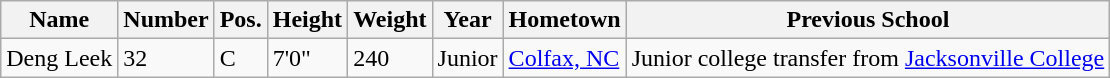<table class="wikitable sortable" border="1">
<tr>
<th>Name</th>
<th>Number</th>
<th>Pos.</th>
<th>Height</th>
<th>Weight</th>
<th>Year</th>
<th>Hometown</th>
<th class="unsortable">Previous School</th>
</tr>
<tr>
<td sortname>Deng Leek</td>
<td>32</td>
<td>C</td>
<td>7'0"</td>
<td>240</td>
<td>Junior</td>
<td><a href='#'>Colfax, NC</a></td>
<td>Junior college transfer from <a href='#'>Jacksonville College</a></td>
</tr>
</table>
